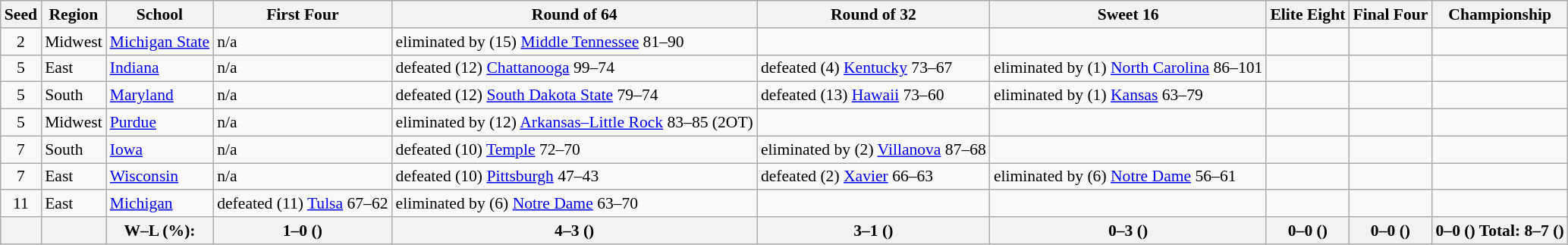<table class="sortable wikitable" style="white-space:nowrap; font-size:90%">
<tr>
<th>Seed</th>
<th>Region</th>
<th>School</th>
<th>First Four</th>
<th>Round of 64</th>
<th>Round of 32</th>
<th>Sweet 16</th>
<th>Elite Eight</th>
<th>Final Four</th>
<th>Championship</th>
</tr>
<tr>
<td align=center>2</td>
<td>Midwest</td>
<td><a href='#'>Michigan State</a></td>
<td>n/a</td>
<td>eliminated by (15) <a href='#'>Middle Tennessee</a> 81–90</td>
<td></td>
<td></td>
<td></td>
<td></td>
<td></td>
</tr>
<tr>
<td align=center>5</td>
<td>East</td>
<td><a href='#'>Indiana</a></td>
<td>n/a</td>
<td>defeated (12) <a href='#'>Chattanooga</a> 99–74</td>
<td>defeated (4) <a href='#'>Kentucky</a> 73–67</td>
<td>eliminated by (1) <a href='#'>North Carolina</a> 86–101</td>
<td></td>
<td></td>
<td></td>
</tr>
<tr>
<td align=center>5</td>
<td>South</td>
<td><a href='#'>Maryland</a></td>
<td>n/a</td>
<td>defeated (12) <a href='#'>South Dakota State</a> 79–74</td>
<td>defeated (13) <a href='#'>Hawaii</a> 73–60</td>
<td>eliminated by (1) <a href='#'>Kansas</a> 63–79</td>
<td></td>
<td></td>
<td></td>
</tr>
<tr>
<td align=center>5</td>
<td>Midwest</td>
<td><a href='#'>Purdue</a></td>
<td>n/a</td>
<td>eliminated by (12) <a href='#'>Arkansas–Little Rock</a> 83–85 (2OT)</td>
<td></td>
<td></td>
<td></td>
<td></td>
<td></td>
</tr>
<tr>
<td align=center>7</td>
<td>South</td>
<td><a href='#'>Iowa</a></td>
<td>n/a</td>
<td>defeated (10) <a href='#'>Temple</a> 72–70</td>
<td>eliminated by (2) <a href='#'>Villanova</a> 87–68</td>
<td></td>
<td></td>
<td></td>
<td></td>
</tr>
<tr>
<td align=center>7</td>
<td>East</td>
<td><a href='#'>Wisconsin</a></td>
<td>n/a</td>
<td>defeated (10) <a href='#'>Pittsburgh</a> 47–43</td>
<td>defeated (2) <a href='#'>Xavier</a> 66–63</td>
<td>eliminated by (6) <a href='#'>Notre Dame</a> 56–61</td>
<td></td>
<td></td>
<td></td>
</tr>
<tr>
<td align=center>11</td>
<td>East</td>
<td><a href='#'>Michigan</a></td>
<td>defeated (11) <a href='#'>Tulsa</a> 67–62</td>
<td>eliminated by (6) <a href='#'>Notre Dame</a> 63–70</td>
<td></td>
<td></td>
<td></td>
<td></td>
<td></td>
</tr>
<tr>
<th></th>
<th></th>
<th>W–L (%):</th>
<th>1–0 ()</th>
<th>4–3 ()</th>
<th>3–1 ()</th>
<th>0–3 ()</th>
<th>0–0 ()</th>
<th>0–0 ()</th>
<th>0–0 () Total: 8–7 ()</th>
</tr>
</table>
